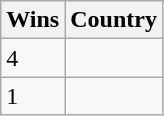<table class="wikitable">
<tr>
<th>Wins</th>
<th>Country</th>
</tr>
<tr>
<td>4</td>
<td></td>
</tr>
<tr>
<td>1</td>
<td></td>
</tr>
</table>
